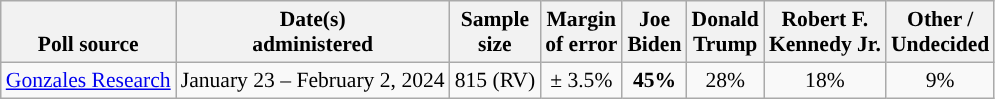<table class="wikitable sortable mw-datatable" style="font-size:90%;text-align:center;line-height:17px">
<tr valign=bottom>
<th>Poll source</th>
<th>Date(s)<br>administered</th>
<th>Sample<br>size</th>
<th>Margin<br>of error</th>
<th class="unsortable">Joe<br>Biden<br></th>
<th class="unsortable">Donald<br>Trump<br></th>
<th class="unsortable">Robert F.<br>Kennedy Jr.<br></th>
<th class="unsortable">Other /<br>Undecided</th>
</tr>
<tr>
<td style="text-align:left;"><a href='#'>Gonzales Research</a></td>
<td data-sort-value=2024-02-02>January 23 – February 2, 2024</td>
<td>815 (RV)</td>
<td>± 3.5%</td>
<td style="color:black;background-color:"><strong>45%</strong></td>
<td>28%</td>
<td>18%</td>
<td>9%</td>
</tr>
</table>
